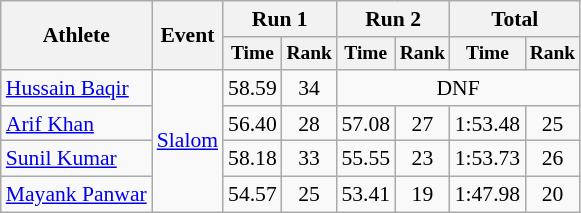<table class="wikitable" style="font-size:90%">
<tr>
<th rowspan=2>Athlete</th>
<th rowspan=2>Event</th>
<th colspan=2>Run 1</th>
<th colspan=2>Run 2</th>
<th colspan=2>Total</th>
</tr>
<tr style="font-size:90%">
<th>Time</th>
<th>Rank</th>
<th>Time</th>
<th>Rank</th>
<th>Time</th>
<th>Rank</th>
</tr>
<tr align=center>
<td align=left><a href='#'>Hussain Baqir</a></td>
<td align=left rowspan=4><a href='#'>Slalom</a></td>
<td>58.59</td>
<td>34</td>
<td align=center colspan=4>DNF</td>
</tr>
<tr align=center>
<td align=left><a href='#'>Arif Khan</a></td>
<td>56.40</td>
<td>28</td>
<td>57.08</td>
<td>27</td>
<td>1:53.48</td>
<td>25</td>
</tr>
<tr align=center>
<td align=left><a href='#'>Sunil Kumar</a></td>
<td>58.18</td>
<td>33</td>
<td>55.55</td>
<td>23</td>
<td>1:53.73</td>
<td>26</td>
</tr>
<tr align=center>
<td align=left><a href='#'>Mayank Panwar</a></td>
<td>54.57</td>
<td>25</td>
<td>53.41</td>
<td>19</td>
<td>1:47.98</td>
<td>20</td>
</tr>
</table>
